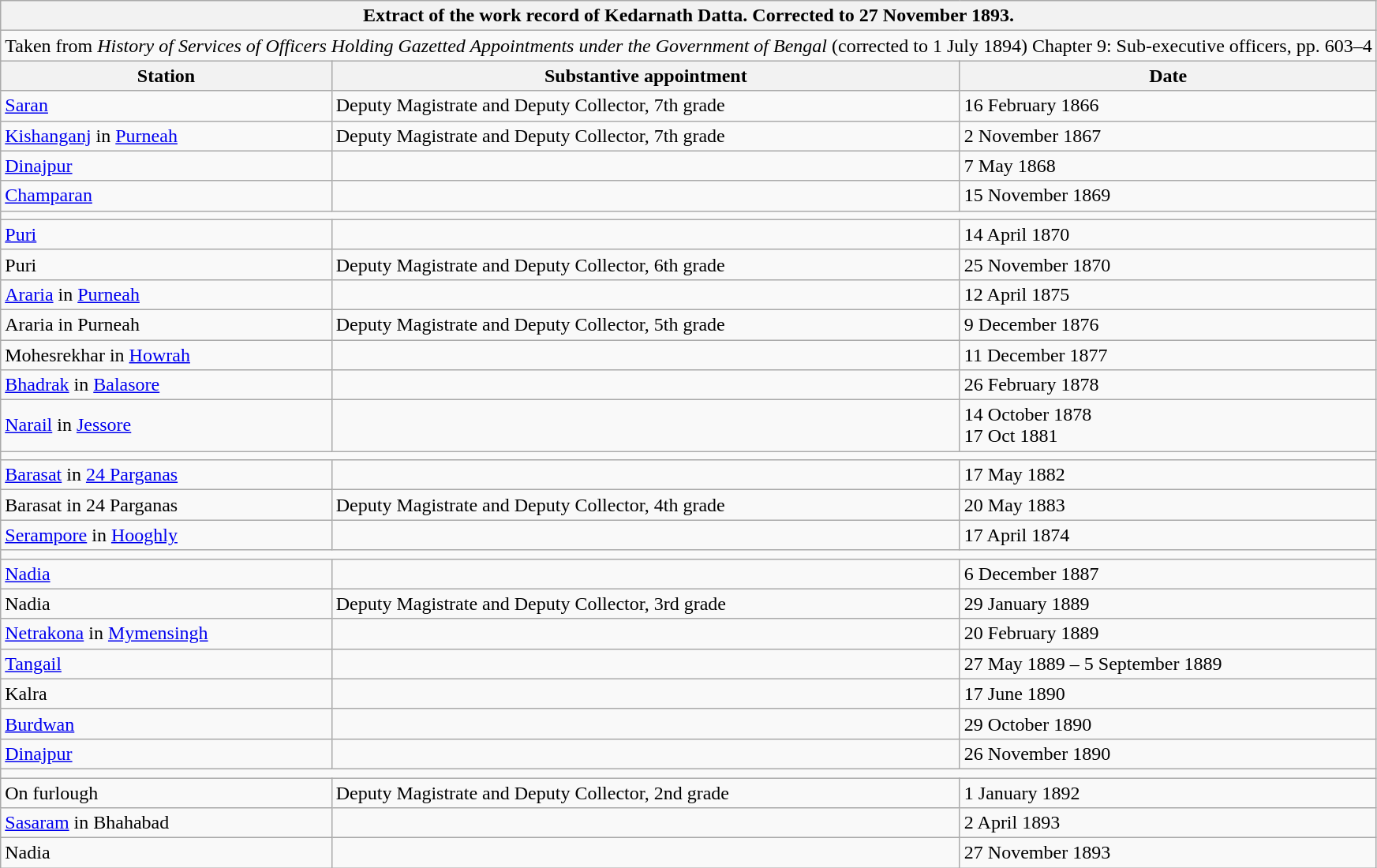<table class="collapsible collapsed wikitable">
<tr>
<th rowspan=1 colspan=3>Extract of the work record of Kedarnath Datta. Corrected to 27 November 1893.</th>
</tr>
<tr>
<td rowspan=1 colspan=3>Taken from <em>History of Services of Officers Holding Gazetted Appointments under the Government of Bengal</em> (corrected to 1 July 1894) Chapter 9: Sub-executive officers, pp. 603–4</td>
</tr>
<tr>
<th><strong>Station</strong></th>
<th><strong>Substantive appointment</strong></th>
<th><strong>Date</strong></th>
</tr>
<tr>
<td><a href='#'>Saran</a></td>
<td>Deputy Magistrate and Deputy Collector, 7th grade</td>
<td>16 February 1866</td>
</tr>
<tr>
<td><a href='#'>Kishanganj</a> in <a href='#'>Purneah</a></td>
<td>Deputy Magistrate and Deputy Collector, 7th grade</td>
<td>2 November 1867</td>
</tr>
<tr>
<td><a href='#'>Dinajpur</a></td>
<td></td>
<td>7 May 1868</td>
</tr>
<tr>
<td><a href='#'>Champaran</a></td>
<td></td>
<td>15 November 1869</td>
</tr>
<tr>
<td rowspan=1 colspan=3></td>
</tr>
<tr>
<td><a href='#'>Puri</a></td>
<td></td>
<td>14 April 1870</td>
</tr>
<tr>
<td>Puri</td>
<td>Deputy Magistrate and Deputy Collector, 6th grade</td>
<td>25 November 1870</td>
</tr>
<tr>
<td><a href='#'>Araria</a> in <a href='#'>Purneah</a></td>
<td></td>
<td>12 April 1875</td>
</tr>
<tr>
<td>Araria in Purneah</td>
<td>Deputy Magistrate and Deputy Collector, 5th grade</td>
<td>9 December 1876</td>
</tr>
<tr>
<td>Mohesrekhar in <a href='#'>Howrah</a></td>
<td></td>
<td>11 December 1877</td>
</tr>
<tr>
<td><a href='#'>Bhadrak</a> in <a href='#'>Balasore</a></td>
<td></td>
<td>26 February 1878</td>
</tr>
<tr>
<td><a href='#'>Narail</a> in <a href='#'>Jessore</a></td>
<td></td>
<td>14 October 1878<br>17 Oct 1881</td>
</tr>
<tr>
<td rowspan=1 colspan=3></td>
</tr>
<tr>
<td><a href='#'>Barasat</a> in <a href='#'>24 Parganas</a></td>
<td></td>
<td>17 May 1882</td>
</tr>
<tr>
<td>Barasat in 24 Parganas</td>
<td>Deputy Magistrate and Deputy Collector, 4th grade</td>
<td>20 May 1883</td>
</tr>
<tr>
<td><a href='#'>Serampore</a> in <a href='#'>Hooghly</a></td>
<td></td>
<td>17 April 1874</td>
</tr>
<tr>
<td rowspan=1 colspan=3></td>
</tr>
<tr>
<td><a href='#'>Nadia</a></td>
<td></td>
<td>6 December 1887</td>
</tr>
<tr>
<td>Nadia</td>
<td>Deputy Magistrate and Deputy Collector, 3rd grade</td>
<td>29 January 1889</td>
</tr>
<tr>
<td><a href='#'>Netrakona</a> in <a href='#'>Mymensingh</a></td>
<td></td>
<td>20 February 1889</td>
</tr>
<tr>
<td><a href='#'>Tangail</a></td>
<td></td>
<td>27 May 1889 – 5 September 1889</td>
</tr>
<tr>
<td>Kalra</td>
<td></td>
<td>17 June 1890</td>
</tr>
<tr>
<td><a href='#'>Burdwan</a></td>
<td></td>
<td>29 October 1890</td>
</tr>
<tr>
<td><a href='#'>Dinajpur</a></td>
<td></td>
<td>26 November 1890</td>
</tr>
<tr>
<td rowspan=1 colspan=3></td>
</tr>
<tr>
<td>On furlough</td>
<td>Deputy Magistrate and Deputy Collector, 2nd grade</td>
<td>1 January 1892</td>
</tr>
<tr>
<td><a href='#'>Sasaram</a> in Bhahabad</td>
<td></td>
<td>2 April 1893</td>
</tr>
<tr>
<td>Nadia</td>
<td></td>
<td>27 November 1893</td>
</tr>
</table>
